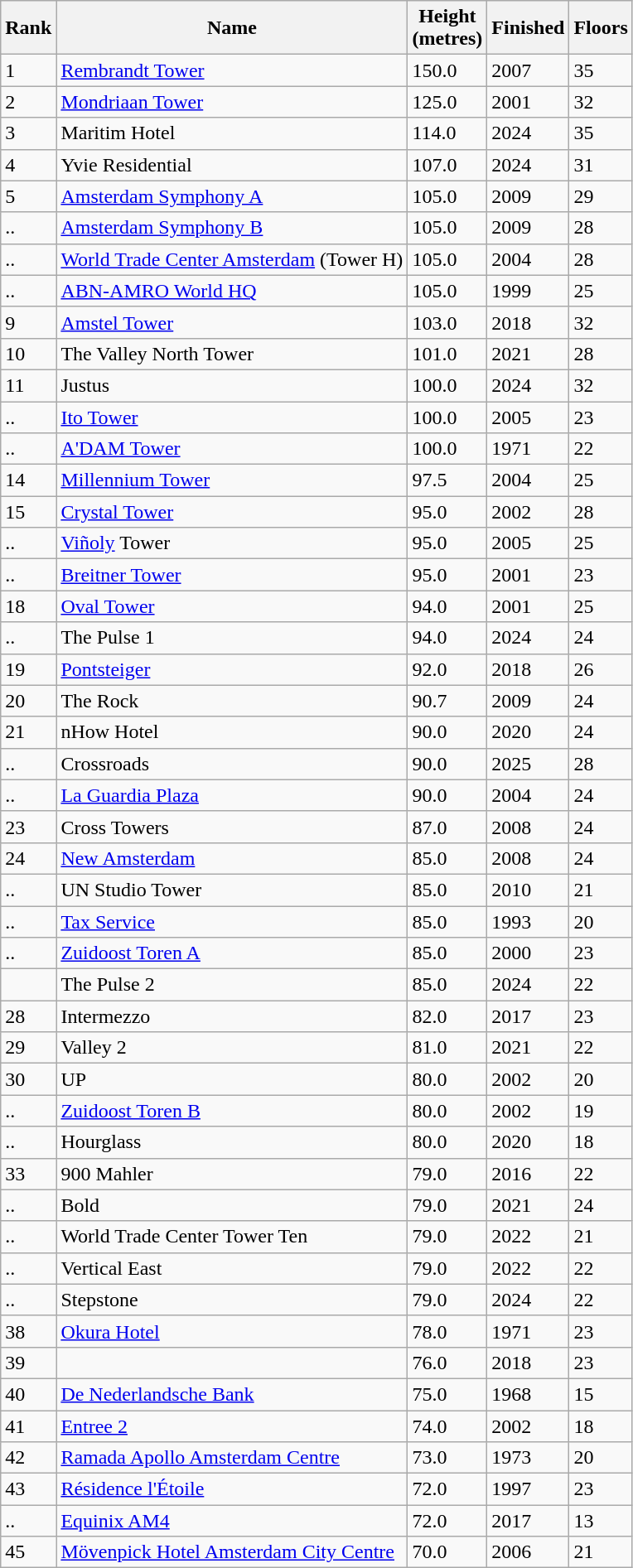<table class="wikitable col3right">
<tr>
<th align="center">Rank</th>
<th align="center">Name</th>
<th align="center">Height<br>(metres)</th>
<th align="center">Finished</th>
<th align="center">Floors</th>
</tr>
<tr>
<td>1</td>
<td><a href='#'>Rembrandt Tower</a></td>
<td>150.0</td>
<td>2007</td>
<td>35</td>
</tr>
<tr>
<td>2</td>
<td><a href='#'>Mondriaan Tower</a></td>
<td>125.0</td>
<td>2001</td>
<td>32</td>
</tr>
<tr>
<td>3</td>
<td>Maritim Hotel</td>
<td>114.0</td>
<td>2024</td>
<td>35</td>
</tr>
<tr>
<td>4</td>
<td>Yvie Residential</td>
<td>107.0</td>
<td>2024</td>
<td>31</td>
</tr>
<tr>
<td>5</td>
<td><a href='#'>Amsterdam Symphony A</a></td>
<td>105.0</td>
<td>2009</td>
<td>29</td>
</tr>
<tr>
<td>..</td>
<td><a href='#'>Amsterdam Symphony B</a></td>
<td>105.0</td>
<td>2009</td>
<td>28</td>
</tr>
<tr>
<td>..</td>
<td><a href='#'>World Trade Center Amsterdam</a> (Tower H)</td>
<td>105.0</td>
<td>2004</td>
<td>28</td>
</tr>
<tr>
<td>..</td>
<td><a href='#'>ABN-AMRO World HQ</a></td>
<td>105.0</td>
<td>1999</td>
<td>25</td>
</tr>
<tr>
<td>9</td>
<td><a href='#'>Amstel Tower</a></td>
<td>103.0</td>
<td>2018</td>
<td>32</td>
</tr>
<tr>
<td>10</td>
<td>The Valley North Tower</td>
<td>101.0</td>
<td>2021</td>
<td>28</td>
</tr>
<tr>
<td>11</td>
<td>Justus</td>
<td>100.0</td>
<td>2024</td>
<td>32</td>
</tr>
<tr>
<td>..</td>
<td><a href='#'>Ito Tower</a></td>
<td>100.0</td>
<td>2005</td>
<td>23</td>
</tr>
<tr>
<td>..</td>
<td><a href='#'>A'DAM Tower</a></td>
<td>100.0</td>
<td>1971</td>
<td>22</td>
</tr>
<tr>
<td>14</td>
<td><a href='#'>Millennium Tower</a></td>
<td>97.5</td>
<td>2004</td>
<td>25</td>
</tr>
<tr>
<td>15</td>
<td><a href='#'>Crystal Tower</a></td>
<td>95.0</td>
<td>2002</td>
<td>28</td>
</tr>
<tr>
<td>..</td>
<td><a href='#'>Viñoly</a> Tower</td>
<td>95.0</td>
<td>2005</td>
<td>25</td>
</tr>
<tr>
<td>..</td>
<td><a href='#'>Breitner Tower</a></td>
<td>95.0</td>
<td>2001</td>
<td>23</td>
</tr>
<tr>
<td>18</td>
<td><a href='#'>Oval Tower</a></td>
<td>94.0</td>
<td>2001</td>
<td>25</td>
</tr>
<tr>
<td>..</td>
<td>The Pulse 1</td>
<td>94.0</td>
<td>2024</td>
<td>24</td>
</tr>
<tr>
<td>19</td>
<td><a href='#'>Pontsteiger</a></td>
<td>92.0</td>
<td>2018</td>
<td>26</td>
</tr>
<tr>
<td>20</td>
<td>The Rock</td>
<td>90.7</td>
<td>2009</td>
<td>24</td>
</tr>
<tr>
<td>21</td>
<td>nHow Hotel</td>
<td>90.0</td>
<td>2020</td>
<td>24</td>
</tr>
<tr>
<td>..</td>
<td>Crossroads</td>
<td>90.0</td>
<td>2025</td>
<td>28</td>
</tr>
<tr>
<td>..</td>
<td><a href='#'>La Guardia Plaza</a></td>
<td>90.0</td>
<td>2004</td>
<td>24</td>
</tr>
<tr>
<td>23</td>
<td>Cross Towers</td>
<td>87.0</td>
<td>2008</td>
<td>24</td>
</tr>
<tr>
<td>24</td>
<td><a href='#'>New Amsterdam</a></td>
<td>85.0</td>
<td>2008</td>
<td>24</td>
</tr>
<tr>
<td>..</td>
<td>UN Studio Tower</td>
<td>85.0</td>
<td>2010</td>
<td>21</td>
</tr>
<tr>
<td>..</td>
<td><a href='#'>Tax Service</a></td>
<td>85.0</td>
<td>1993</td>
<td>20</td>
</tr>
<tr>
<td>..</td>
<td><a href='#'>Zuidoost Toren A</a></td>
<td>85.0</td>
<td>2000</td>
<td>23</td>
</tr>
<tr>
<td></td>
<td>The Pulse 2</td>
<td>85.0</td>
<td>2024</td>
<td>22</td>
</tr>
<tr>
<td>28</td>
<td>Intermezzo</td>
<td>82.0</td>
<td>2017</td>
<td>23</td>
</tr>
<tr>
<td>29</td>
<td>Valley 2</td>
<td>81.0</td>
<td>2021</td>
<td>22</td>
</tr>
<tr>
<td>30</td>
<td>UP</td>
<td>80.0</td>
<td>2002</td>
<td>20</td>
</tr>
<tr>
<td>..</td>
<td><a href='#'>Zuidoost Toren B</a></td>
<td>80.0</td>
<td>2002</td>
<td>19</td>
</tr>
<tr>
<td>..</td>
<td>Hourglass</td>
<td>80.0</td>
<td>2020</td>
<td>18</td>
</tr>
<tr>
<td>33</td>
<td>900 Mahler</td>
<td>79.0</td>
<td>2016</td>
<td>22</td>
</tr>
<tr>
<td>..</td>
<td>Bold</td>
<td>79.0</td>
<td>2021</td>
<td>24</td>
</tr>
<tr>
<td>..</td>
<td>World Trade Center Tower Ten</td>
<td>79.0</td>
<td>2022</td>
<td>21</td>
</tr>
<tr>
<td>..</td>
<td>Vertical East</td>
<td>79.0</td>
<td>2022</td>
<td>22</td>
</tr>
<tr>
<td>..</td>
<td>Stepstone</td>
<td>79.0</td>
<td>2024</td>
<td>22</td>
</tr>
<tr>
<td>38</td>
<td><a href='#'>Okura Hotel</a></td>
<td>78.0</td>
<td>1971</td>
<td>23</td>
</tr>
<tr>
<td>39</td>
<td></td>
<td>76.0</td>
<td>2018</td>
<td>23</td>
</tr>
<tr>
<td>40</td>
<td><a href='#'>De Nederlandsche Bank</a></td>
<td>75.0</td>
<td>1968</td>
<td>15</td>
</tr>
<tr>
<td>41</td>
<td><a href='#'>Entree 2</a></td>
<td>74.0</td>
<td>2002</td>
<td>18</td>
</tr>
<tr>
<td>42</td>
<td><a href='#'>Ramada Apollo Amsterdam Centre</a></td>
<td>73.0</td>
<td>1973</td>
<td>20</td>
</tr>
<tr>
<td>43</td>
<td><a href='#'>Résidence l'Étoile</a></td>
<td>72.0</td>
<td>1997</td>
<td>23</td>
</tr>
<tr>
<td>..</td>
<td><a href='#'>Equinix AM4</a></td>
<td>72.0</td>
<td>2017</td>
<td>13</td>
</tr>
<tr>
<td>45</td>
<td><a href='#'>Mövenpick Hotel Amsterdam City Centre</a></td>
<td>70.0</td>
<td>2006</td>
<td>21</td>
</tr>
</table>
